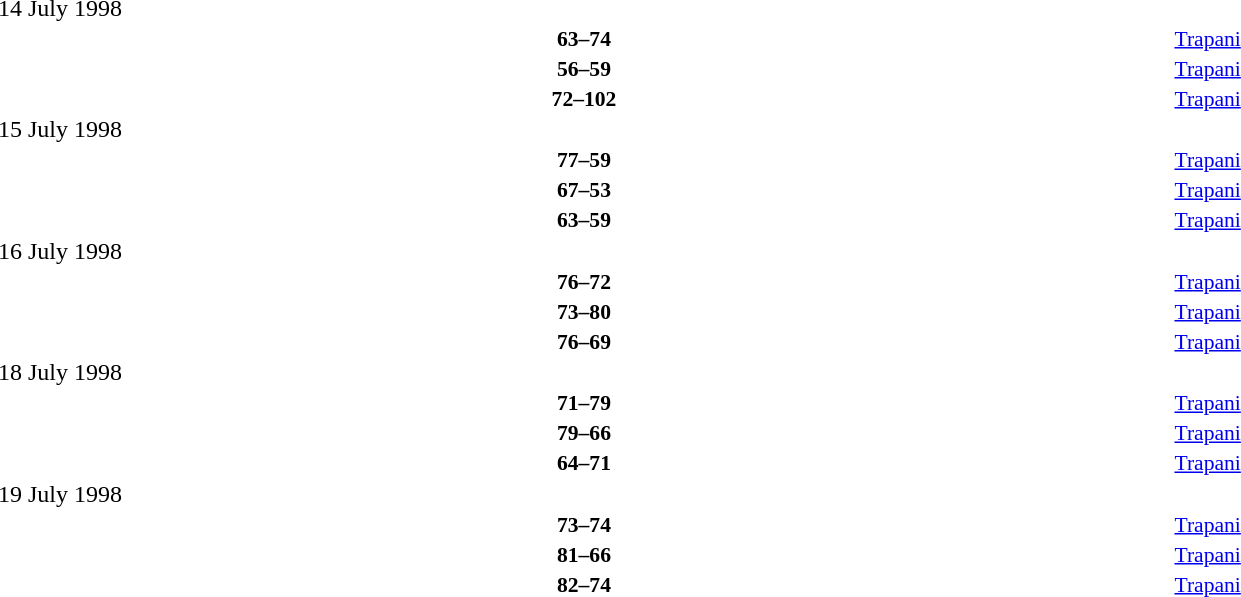<table style="width:100%;" cellspacing="1">
<tr>
<th width=25%></th>
<th width=3%></th>
<th width=6%></th>
<th width=3%></th>
<th width=25%></th>
</tr>
<tr>
<td>14 July 1998</td>
</tr>
<tr style=font-size:90%>
<td align=right><strong></strong></td>
<td></td>
<td align=center><strong>63–74</strong></td>
<td></td>
<td><strong></strong></td>
<td><a href='#'>Trapani</a></td>
</tr>
<tr style=font-size:90%>
<td align=right><strong></strong></td>
<td></td>
<td align=center><strong>56–59</strong></td>
<td></td>
<td><strong></strong></td>
<td><a href='#'>Trapani</a></td>
</tr>
<tr style=font-size:90%>
<td align=right><strong></strong></td>
<td></td>
<td align=center><strong>72–102</strong></td>
<td></td>
<td><strong></strong></td>
<td><a href='#'>Trapani</a></td>
</tr>
<tr>
<td>15 July 1998</td>
</tr>
<tr style=font-size:90%>
<td align=right><strong></strong></td>
<td></td>
<td align=center><strong>77–59</strong></td>
<td></td>
<td><strong></strong></td>
<td><a href='#'>Trapani</a></td>
</tr>
<tr style=font-size:90%>
<td align=right><strong></strong></td>
<td></td>
<td align=center><strong>67–53</strong></td>
<td></td>
<td><strong></strong></td>
<td><a href='#'>Trapani</a></td>
</tr>
<tr style=font-size:90%>
<td align=right><strong></strong></td>
<td></td>
<td align=center><strong>63–59</strong></td>
<td></td>
<td><strong></strong></td>
<td><a href='#'>Trapani</a></td>
</tr>
<tr>
<td>16 July 1998</td>
</tr>
<tr style=font-size:90%>
<td align=right><strong></strong></td>
<td></td>
<td align=center><strong>76–72</strong></td>
<td></td>
<td><strong></strong></td>
<td><a href='#'>Trapani</a></td>
</tr>
<tr style=font-size:90%>
<td align=right><strong></strong></td>
<td></td>
<td align=center><strong>73–80</strong></td>
<td></td>
<td><strong></strong></td>
<td><a href='#'>Trapani</a></td>
</tr>
<tr style=font-size:90%>
<td align=right><strong></strong></td>
<td></td>
<td align=center><strong>76–69</strong></td>
<td></td>
<td><strong></strong></td>
<td><a href='#'>Trapani</a></td>
</tr>
<tr>
<td>18 July 1998</td>
</tr>
<tr style=font-size:90%>
<td align=right><strong></strong></td>
<td></td>
<td align=center><strong>71–79</strong></td>
<td></td>
<td><strong></strong></td>
<td><a href='#'>Trapani</a></td>
</tr>
<tr style=font-size:90%>
<td align=right><strong></strong></td>
<td></td>
<td align=center><strong>79–66</strong></td>
<td></td>
<td><strong></strong></td>
<td><a href='#'>Trapani</a></td>
</tr>
<tr style=font-size:90%>
<td align=right><strong></strong></td>
<td></td>
<td align=center><strong>64–71</strong></td>
<td></td>
<td><strong></strong></td>
<td><a href='#'>Trapani</a></td>
</tr>
<tr>
<td>19 July 1998</td>
</tr>
<tr style=font-size:90%>
<td align=right><strong></strong></td>
<td></td>
<td align=center><strong>73–74</strong></td>
<td></td>
<td><strong></strong></td>
<td><a href='#'>Trapani</a></td>
</tr>
<tr style=font-size:90%>
<td align=right><strong></strong></td>
<td></td>
<td align=center><strong>81–66</strong></td>
<td></td>
<td><strong></strong></td>
<td><a href='#'>Trapani</a></td>
</tr>
<tr style=font-size:90%>
<td align=right><strong></strong></td>
<td></td>
<td align=center><strong>82–74</strong></td>
<td></td>
<td><strong></strong></td>
<td><a href='#'>Trapani</a></td>
</tr>
</table>
